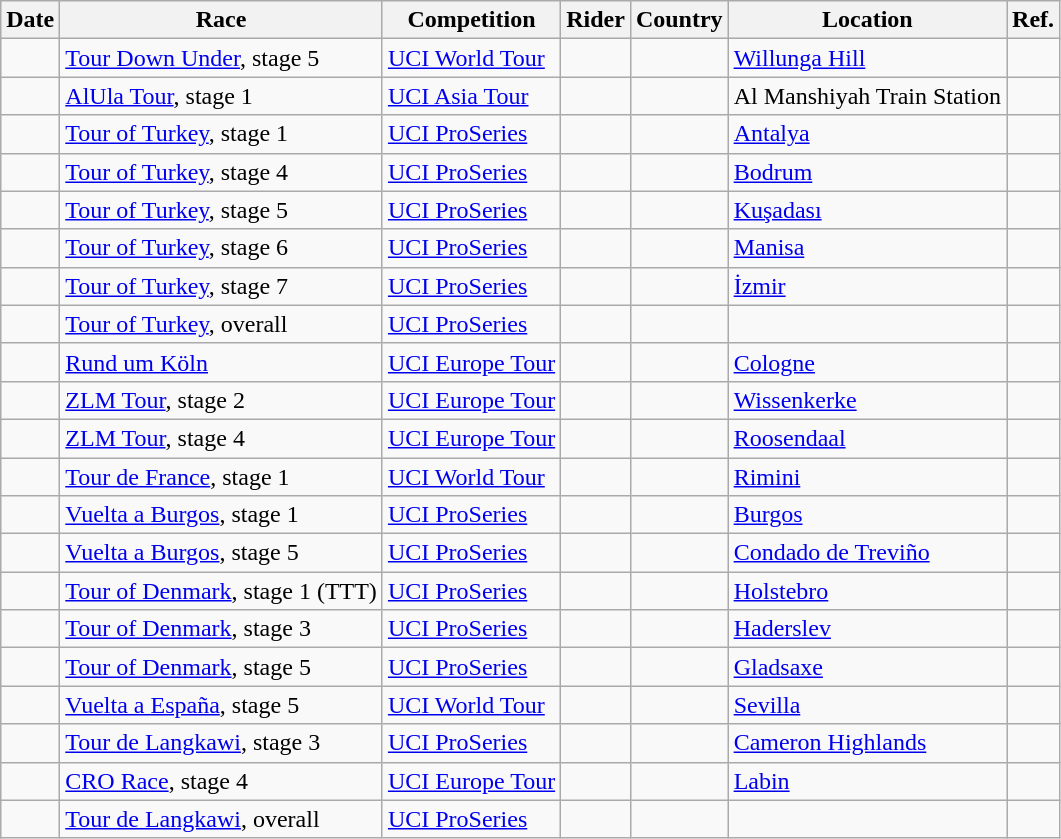<table class="wikitable sortable">
<tr>
<th>Date</th>
<th>Race</th>
<th>Competition</th>
<th>Rider</th>
<th>Country</th>
<th>Location</th>
<th class="unsortable">Ref.</th>
</tr>
<tr>
<td></td>
<td><a href='#'>Tour Down Under</a>, stage 5</td>
<td><a href='#'>UCI World Tour</a></td>
<td></td>
<td></td>
<td><a href='#'>Willunga Hill</a></td>
<td align="center"></td>
</tr>
<tr>
<td></td>
<td><a href='#'>AlUla Tour</a>, stage 1</td>
<td><a href='#'>UCI Asia Tour</a></td>
<td></td>
<td></td>
<td>Al Manshiyah Train Station</td>
<td align="center"></td>
</tr>
<tr>
<td></td>
<td><a href='#'>Tour of Turkey</a>, stage 1</td>
<td><a href='#'>UCI ProSeries</a></td>
<td></td>
<td></td>
<td><a href='#'>Antalya</a></td>
<td align="center"></td>
</tr>
<tr>
<td></td>
<td><a href='#'>Tour of Turkey</a>, stage 4</td>
<td><a href='#'>UCI ProSeries</a></td>
<td></td>
<td></td>
<td><a href='#'>Bodrum</a></td>
<td align="center"></td>
</tr>
<tr>
<td></td>
<td><a href='#'>Tour of Turkey</a>, stage 5</td>
<td><a href='#'>UCI ProSeries</a></td>
<td></td>
<td></td>
<td><a href='#'>Kuşadası</a></td>
<td align="center"></td>
</tr>
<tr>
<td></td>
<td><a href='#'>Tour of Turkey</a>, stage 6</td>
<td><a href='#'>UCI ProSeries</a></td>
<td></td>
<td></td>
<td><a href='#'>Manisa</a></td>
<td align="center"></td>
</tr>
<tr>
<td></td>
<td><a href='#'>Tour of Turkey</a>, stage 7</td>
<td><a href='#'>UCI ProSeries</a></td>
<td></td>
<td></td>
<td><a href='#'>İzmir</a></td>
<td align="center"></td>
</tr>
<tr>
<td></td>
<td><a href='#'>Tour of Turkey</a>, overall</td>
<td><a href='#'>UCI ProSeries</a></td>
<td></td>
<td></td>
<td></td>
<td align="center"></td>
</tr>
<tr>
<td></td>
<td><a href='#'>Rund um Köln</a></td>
<td><a href='#'>UCI Europe Tour</a></td>
<td></td>
<td></td>
<td><a href='#'>Cologne</a></td>
<td align="center"></td>
</tr>
<tr>
<td></td>
<td><a href='#'>ZLM Tour</a>, stage 2</td>
<td><a href='#'>UCI Europe Tour</a></td>
<td></td>
<td></td>
<td><a href='#'>Wissenkerke</a></td>
<td align="center"></td>
</tr>
<tr>
<td></td>
<td><a href='#'>ZLM Tour</a>, stage 4</td>
<td><a href='#'>UCI Europe Tour</a></td>
<td></td>
<td></td>
<td><a href='#'>Roosendaal</a></td>
<td align="center"></td>
</tr>
<tr>
<td></td>
<td><a href='#'>Tour de France</a>, stage 1</td>
<td><a href='#'>UCI World Tour</a></td>
<td></td>
<td></td>
<td><a href='#'>Rimini</a></td>
<td align="center"></td>
</tr>
<tr>
<td></td>
<td><a href='#'>Vuelta a Burgos</a>, stage 1</td>
<td><a href='#'>UCI ProSeries</a></td>
<td></td>
<td></td>
<td><a href='#'>Burgos</a></td>
<td align="center"></td>
</tr>
<tr>
<td></td>
<td><a href='#'>Vuelta a Burgos</a>, stage 5</td>
<td><a href='#'>UCI ProSeries</a></td>
<td></td>
<td></td>
<td><a href='#'>Condado de Treviño</a></td>
<td align="center"></td>
</tr>
<tr>
<td></td>
<td><a href='#'>Tour of Denmark</a>, stage 1 (TTT)</td>
<td><a href='#'>UCI ProSeries</a></td>
<td align="center"></td>
<td></td>
<td><a href='#'>Holstebro</a></td>
<td align="center"></td>
</tr>
<tr>
<td></td>
<td><a href='#'>Tour of Denmark</a>, stage 3</td>
<td><a href='#'>UCI ProSeries</a></td>
<td></td>
<td></td>
<td><a href='#'>Haderslev</a></td>
<td align="center"></td>
</tr>
<tr>
<td></td>
<td><a href='#'>Tour of Denmark</a>, stage 5</td>
<td><a href='#'>UCI ProSeries</a></td>
<td></td>
<td></td>
<td><a href='#'>Gladsaxe</a></td>
<td align="center"></td>
</tr>
<tr>
<td></td>
<td><a href='#'>Vuelta a España</a>, stage 5</td>
<td><a href='#'>UCI World Tour</a></td>
<td></td>
<td></td>
<td><a href='#'>Sevilla</a></td>
<td align="center"></td>
</tr>
<tr>
<td></td>
<td><a href='#'>Tour de Langkawi</a>, stage 3</td>
<td><a href='#'>UCI ProSeries</a></td>
<td></td>
<td></td>
<td><a href='#'>Cameron Highlands</a></td>
<td align="center"></td>
</tr>
<tr>
<td></td>
<td><a href='#'>CRO Race</a>, stage 4</td>
<td><a href='#'>UCI Europe Tour</a></td>
<td></td>
<td></td>
<td><a href='#'>Labin</a></td>
<td align="center"></td>
</tr>
<tr>
<td></td>
<td><a href='#'>Tour de Langkawi</a>, overall</td>
<td><a href='#'>UCI ProSeries</a></td>
<td></td>
<td></td>
<td></td>
<td align="center"></td>
</tr>
</table>
